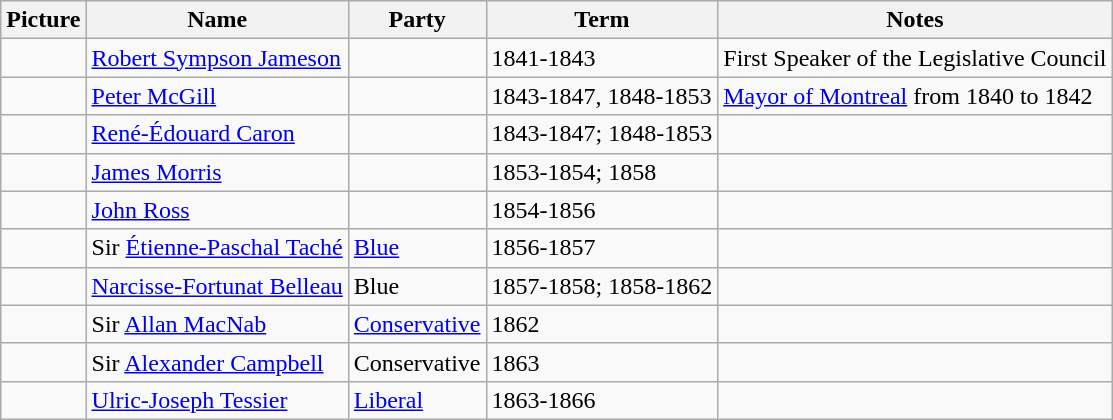<table class="wikitable">
<tr>
<th>Picture</th>
<th>Name</th>
<th>Party</th>
<th>Term</th>
<th>Notes</th>
</tr>
<tr>
<td></td>
<td><a href='#'>Robert Sympson Jameson</a></td>
<td></td>
<td>1841-1843</td>
<td>First Speaker of the Legislative Council</td>
</tr>
<tr>
<td></td>
<td><a href='#'>Peter McGill</a></td>
<td></td>
<td>1843-1847, 1848-1853</td>
<td><a href='#'>Mayor of Montreal</a> from 1840 to 1842</td>
</tr>
<tr>
<td></td>
<td><a href='#'>René-Édouard Caron</a></td>
<td></td>
<td>1843-1847; 1848-1853</td>
<td></td>
</tr>
<tr>
<td></td>
<td><a href='#'>James Morris</a></td>
<td></td>
<td>1853-1854; 1858</td>
<td></td>
</tr>
<tr>
<td></td>
<td><a href='#'>John Ross</a></td>
<td></td>
<td>1854-1856</td>
<td></td>
</tr>
<tr>
<td></td>
<td>Sir <a href='#'>Étienne-Paschal Taché</a></td>
<td><a href='#'>Blue</a></td>
<td>1856-1857</td>
<td></td>
</tr>
<tr>
<td></td>
<td><a href='#'>Narcisse-Fortunat Belleau</a></td>
<td>Blue</td>
<td>1857-1858; 1858-1862</td>
<td></td>
</tr>
<tr>
<td></td>
<td>Sir <a href='#'>Allan MacNab</a></td>
<td><a href='#'>Conservative</a></td>
<td>1862</td>
<td></td>
</tr>
<tr>
<td></td>
<td>Sir <a href='#'>Alexander Campbell</a></td>
<td>Conservative</td>
<td>1863</td>
<td></td>
</tr>
<tr>
<td></td>
<td><a href='#'>Ulric-Joseph Tessier</a></td>
<td><a href='#'>Liberal</a></td>
<td>1863-1866</td>
<td></td>
</tr>
</table>
